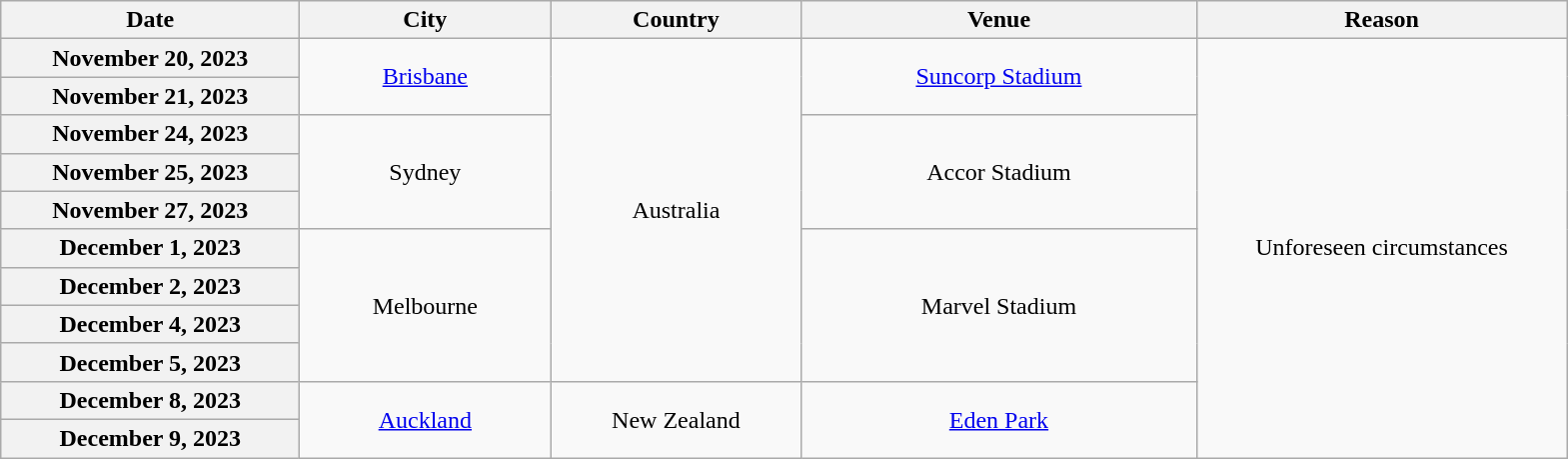<table class="wikitable plainrowheaders" style="text-align:center;">
<tr>
<th scope="col" style="width:12em;">Date</th>
<th scope="col" style="width:10em;">City</th>
<th scope="col" style="width:10em;">Country</th>
<th scope="col" style="width:16em;">Venue</th>
<th scope="col" style="width:15em;">Reason</th>
</tr>
<tr>
<th scope="row" style="text-align:center;">November 20, 2023</th>
<td rowspan="2"><a href='#'>Brisbane</a></td>
<td rowspan="9">Australia</td>
<td rowspan="2"><a href='#'>Suncorp Stadium</a></td>
<td rowspan="11">Unforeseen circumstances</td>
</tr>
<tr>
<th scope="row" style="text-align:center;">November 21, 2023</th>
</tr>
<tr>
<th scope="row" style="text-align:center;">November 24, 2023</th>
<td rowspan="3">Sydney</td>
<td rowspan="3">Accor Stadium</td>
</tr>
<tr>
<th scope="row" style="text-align:center;">November 25, 2023</th>
</tr>
<tr>
<th scope="row" style="text-align:center;">November 27, 2023</th>
</tr>
<tr>
<th scope="row" style="text-align:center;">December 1, 2023</th>
<td rowspan="4">Melbourne</td>
<td rowspan="4">Marvel Stadium</td>
</tr>
<tr>
<th scope="row" style="text-align:center;">December 2, 2023</th>
</tr>
<tr>
<th scope="row" style="text-align:center;">December 4, 2023</th>
</tr>
<tr>
<th scope="row" style="text-align:center;">December 5, 2023</th>
</tr>
<tr>
<th scope="row" style="text-align:center;">December 8, 2023</th>
<td rowspan="2"><a href='#'>Auckland</a></td>
<td rowspan="2">New Zealand</td>
<td rowspan="2"><a href='#'>Eden Park</a></td>
</tr>
<tr>
<th scope="row" style="text-align:center;">December 9, 2023</th>
</tr>
</table>
